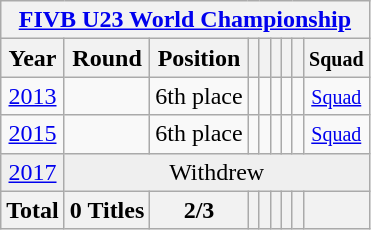<table class="wikitable" style="text-align: center;">
<tr>
<th colspan=9><a href='#'>FIVB U23 World Championship</a></th>
</tr>
<tr>
<th>Year</th>
<th>Round</th>
<th>Position</th>
<th></th>
<th></th>
<th></th>
<th></th>
<th></th>
<th><small>Squad</small></th>
</tr>
<tr>
<td> <a href='#'>2013</a></td>
<td></td>
<td>6th place</td>
<td></td>
<td></td>
<td></td>
<td></td>
<td></td>
<td><small> <a href='#'>Squad</a></small></td>
</tr>
<tr>
<td> <a href='#'>2015</a></td>
<td></td>
<td>6th place</td>
<td></td>
<td></td>
<td></td>
<td></td>
<td></td>
<td><small><a href='#'>Squad</a></small></td>
</tr>
<tr bgcolor="efefef">
<td> <a href='#'>2017</a></td>
<td colspan="9">Withdrew</td>
</tr>
<tr>
<th>Total</th>
<th>0 Titles</th>
<th>2/3</th>
<th></th>
<th></th>
<th></th>
<th></th>
<th></th>
<th></th>
</tr>
</table>
